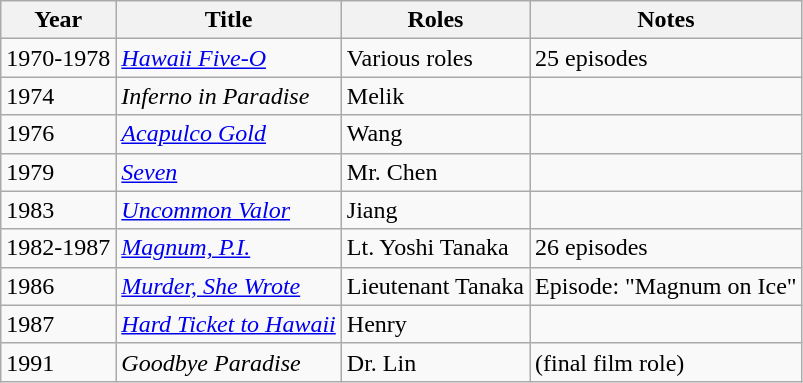<table class="wikitable sortable">
<tr>
<th>Year</th>
<th>Title</th>
<th>Roles</th>
<th>Notes</th>
</tr>
<tr>
<td>1970-1978</td>
<td><em><a href='#'>Hawaii Five-O</a></em></td>
<td>Various roles</td>
<td>25 episodes</td>
</tr>
<tr>
<td>1974</td>
<td><em>Inferno in Paradise</em></td>
<td>Melik</td>
<td></td>
</tr>
<tr>
<td>1976</td>
<td><em><a href='#'>Acapulco Gold</a></em></td>
<td>Wang</td>
<td></td>
</tr>
<tr>
<td>1979</td>
<td><em><a href='#'>Seven</a></em></td>
<td>Mr. Chen</td>
<td></td>
</tr>
<tr>
<td>1983</td>
<td><em><a href='#'>Uncommon Valor</a></em></td>
<td>Jiang</td>
<td></td>
</tr>
<tr>
<td>1982-1987</td>
<td><em><a href='#'>Magnum, P.I.</a></em></td>
<td>Lt. Yoshi Tanaka</td>
<td>26 episodes</td>
</tr>
<tr>
<td>1986</td>
<td><em><a href='#'>Murder, She Wrote</a></em></td>
<td>Lieutenant Tanaka</td>
<td>Episode: "Magnum on Ice"</td>
</tr>
<tr>
<td>1987</td>
<td><em><a href='#'>Hard Ticket to Hawaii</a></em></td>
<td>Henry</td>
<td></td>
</tr>
<tr>
<td>1991</td>
<td><em>Goodbye Paradise</em></td>
<td>Dr. Lin</td>
<td>(final film role)</td>
</tr>
</table>
